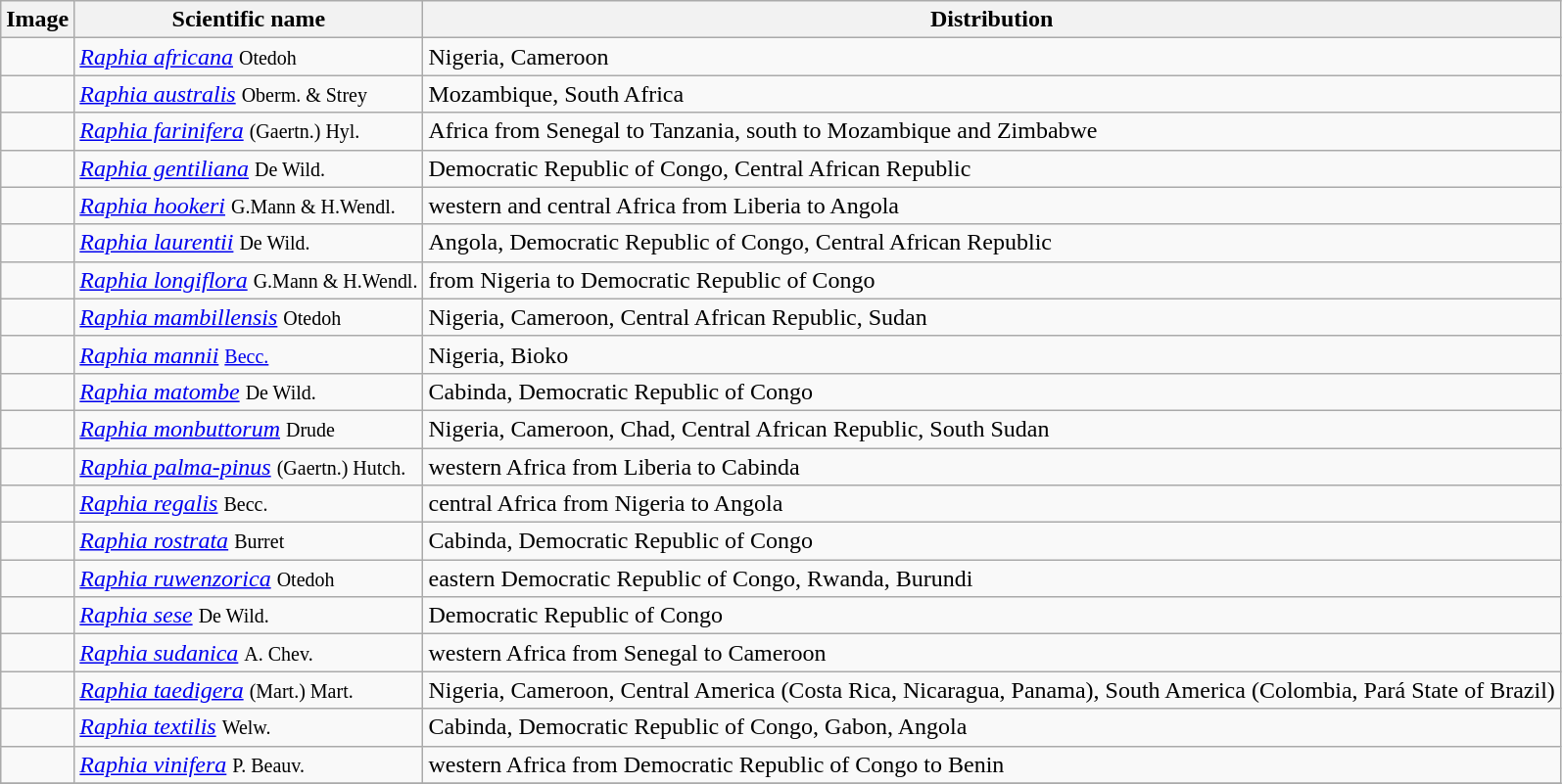<table class="wikitable">
<tr>
<th>Image</th>
<th>Scientific name</th>
<th>Distribution</th>
</tr>
<tr>
<td></td>
<td><em><a href='#'>Raphia africana</a></em> <small>Otedoh</small></td>
<td>Nigeria, Cameroon</td>
</tr>
<tr>
<td></td>
<td><em><a href='#'>Raphia australis</a></em> <small>Oberm. & Strey</small></td>
<td>Mozambique, South Africa</td>
</tr>
<tr>
<td></td>
<td><em><a href='#'>Raphia farinifera</a></em> <small>(Gaertn.) Hyl.</small></td>
<td>Africa from Senegal to Tanzania, south to Mozambique and Zimbabwe</td>
</tr>
<tr>
<td></td>
<td><em><a href='#'>Raphia gentiliana</a></em> <small>De Wild.</small></td>
<td>Democratic Republic of Congo, Central African Republic</td>
</tr>
<tr>
<td></td>
<td><em><a href='#'>Raphia hookeri</a></em> <small>G.Mann & H.Wendl.</small></td>
<td>western and central Africa from Liberia to Angola</td>
</tr>
<tr>
<td></td>
<td><em><a href='#'>Raphia laurentii</a></em> <small>De Wild.</small></td>
<td>Angola, Democratic Republic of Congo, Central African Republic</td>
</tr>
<tr>
<td></td>
<td><em><a href='#'>Raphia longiflora</a></em> <small>G.Mann & H.Wendl.</small></td>
<td>from Nigeria to Democratic Republic of Congo</td>
</tr>
<tr>
<td></td>
<td><em><a href='#'>Raphia mambillensis</a></em> <small>Otedoh</small></td>
<td>Nigeria, Cameroon, Central African Republic, Sudan</td>
</tr>
<tr>
<td></td>
<td><em><a href='#'>Raphia mannii</a></em> <small><a href='#'>Becc.</a></small></td>
<td>Nigeria, Bioko</td>
</tr>
<tr>
<td></td>
<td><em><a href='#'>Raphia matombe</a></em> <small>De Wild.</small></td>
<td>Cabinda,  Democratic Republic of Congo</td>
</tr>
<tr>
<td></td>
<td><em><a href='#'>Raphia monbuttorum</a></em> <small>Drude</small></td>
<td>Nigeria, Cameroon, Chad, Central African Republic, South Sudan</td>
</tr>
<tr>
<td></td>
<td><em><a href='#'>Raphia palma-pinus</a></em> <small>(Gaertn.) Hutch.</small></td>
<td>western Africa from Liberia to Cabinda</td>
</tr>
<tr>
<td></td>
<td><em><a href='#'>Raphia regalis</a></em> <small>Becc.</small></td>
<td>central Africa from Nigeria to Angola</td>
</tr>
<tr>
<td></td>
<td><em><a href='#'>Raphia rostrata</a></em> <small>Burret</small></td>
<td>Cabinda, Democratic Republic of Congo</td>
</tr>
<tr>
<td></td>
<td><em><a href='#'>Raphia ruwenzorica</a></em> <small>Otedoh</small></td>
<td>eastern Democratic Republic of Congo, Rwanda, Burundi</td>
</tr>
<tr>
<td></td>
<td><em><a href='#'>Raphia sese</a></em> <small>De Wild.</small></td>
<td>Democratic Republic of Congo</td>
</tr>
<tr>
<td></td>
<td><em><a href='#'>Raphia sudanica</a></em> <small>A. Chev.</small></td>
<td>western Africa from Senegal to Cameroon</td>
</tr>
<tr>
<td></td>
<td><em><a href='#'>Raphia taedigera</a></em> <small>(Mart.) Mart.</small></td>
<td>Nigeria, Cameroon, Central America (Costa Rica, Nicaragua, Panama), South America (Colombia, Pará State of Brazil)</td>
</tr>
<tr>
<td></td>
<td><em><a href='#'>Raphia textilis</a></em> <small>Welw.</small></td>
<td>Cabinda,  Democratic Republic of Congo, Gabon, Angola</td>
</tr>
<tr>
<td></td>
<td><em><a href='#'>Raphia vinifera</a></em> <small>P. Beauv.</small></td>
<td>western Africa from Democratic Republic of Congo to Benin</td>
</tr>
<tr>
</tr>
</table>
